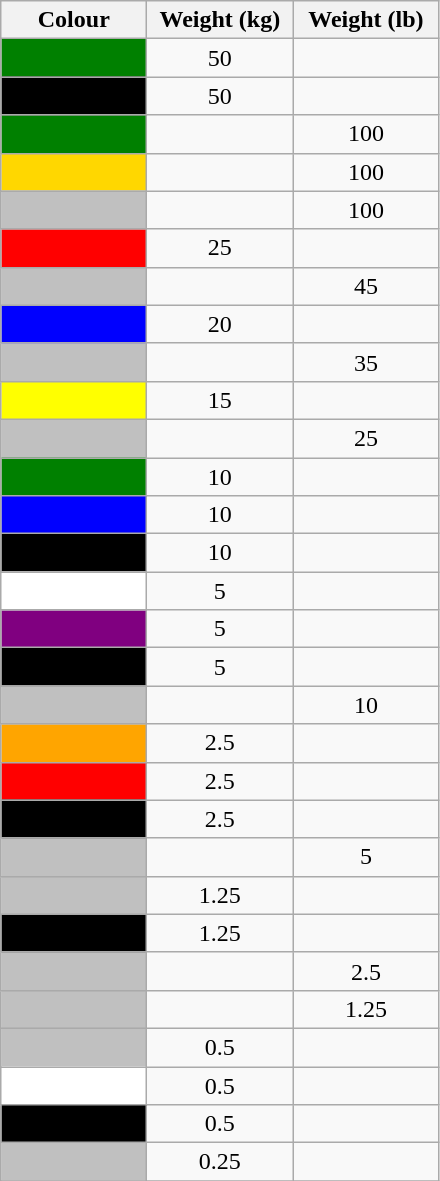<table class="wikitable sortable" style="text-align: center">
<tr>
<th scope="col" width="90" class="unsortable">Colour</th>
<th scope="col" width="90">Weight (kg)</th>
<th scope="col" width="90">Weight (lb)</th>
</tr>
<tr>
<td bgcolor="green"></td>
<td>50</td>
<td></td>
</tr>
<tr>
<td bgcolor="black"></td>
<td>50</td>
<td></td>
</tr>
<tr>
<td bgcolor="green"></td>
<td></td>
<td>100</td>
</tr>
<tr>
<td bgcolor="gold"></td>
<td></td>
<td>100</td>
</tr>
<tr>
<td bgcolor="silver"></td>
<td></td>
<td>100</td>
</tr>
<tr>
<td bgcolor="red"></td>
<td>25</td>
<td></td>
</tr>
<tr>
<td bgcolor="silver"></td>
<td></td>
<td>45</td>
</tr>
<tr>
<td bgcolor="blue"></td>
<td>20</td>
<td></td>
</tr>
<tr>
<td bgcolor="silver"></td>
<td></td>
<td>35</td>
</tr>
<tr>
<td bgcolor="yellow"></td>
<td>15</td>
<td></td>
</tr>
<tr>
<td bgcolor="silver"></td>
<td></td>
<td>25</td>
</tr>
<tr>
<td bgcolor="green"></td>
<td>10</td>
<td></td>
</tr>
<tr>
<td bgcolor="blue"></td>
<td>10</td>
<td></td>
</tr>
<tr>
<td bgcolor="black"></td>
<td>10</td>
<td></td>
</tr>
<tr>
<td bgcolor="white"></td>
<td>5</td>
<td></td>
</tr>
<tr>
<td bgcolor="purple"></td>
<td>5</td>
<td></td>
</tr>
<tr>
<td bgcolor="black"></td>
<td>5</td>
<td></td>
</tr>
<tr>
<td bgcolor="silver"></td>
<td></td>
<td>10</td>
</tr>
<tr>
<td bgcolor="orange"></td>
<td>2.5</td>
<td></td>
</tr>
<tr>
<td bgcolor="red"></td>
<td>2.5</td>
<td></td>
</tr>
<tr>
<td bgcolor="black"></td>
<td>2.5</td>
<td></td>
</tr>
<tr>
<td bgcolor="silver"></td>
<td></td>
<td>5</td>
</tr>
<tr>
<td bgcolor="silver"></td>
<td>1.25</td>
<td></td>
</tr>
<tr>
<td bgcolor="black"></td>
<td>1.25</td>
<td></td>
</tr>
<tr>
<td bgcolor="silver"></td>
<td></td>
<td>2.5</td>
</tr>
<tr>
<td bgcolor="silver"></td>
<td></td>
<td>1.25</td>
</tr>
<tr>
<td bgcolor="silver"></td>
<td>0.5</td>
<td></td>
</tr>
<tr>
<td bgcolor="white"></td>
<td>0.5</td>
<td></td>
</tr>
<tr>
<td bgcolor="black"></td>
<td>0.5</td>
<td></td>
</tr>
<tr>
<td bgcolor="silver"></td>
<td>0.25</td>
<td></td>
</tr>
<tr>
</tr>
</table>
